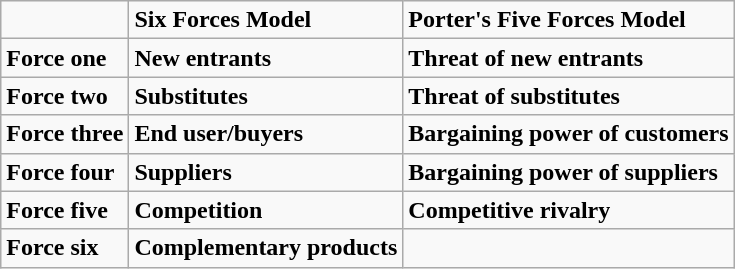<table class="wikitable">
<tr>
<td></td>
<td><strong>Six Forces Model</strong></td>
<td><strong>Porter's Five Forces Model</strong></td>
</tr>
<tr>
<td><strong>Force one</strong></td>
<td><strong>New entrants</strong></td>
<td><strong>Threat of new entrants</strong></td>
</tr>
<tr>
<td><strong>Force two</strong></td>
<td><strong>Substitutes</strong></td>
<td><strong>Threat of substitutes</strong></td>
</tr>
<tr>
<td><strong>Force three</strong></td>
<td><strong>End user/buyers</strong></td>
<td><strong>Bargaining power of customers</strong></td>
</tr>
<tr>
<td><strong>Force four</strong></td>
<td><strong>Suppliers</strong></td>
<td><strong>Bargaining power of suppliers</strong></td>
</tr>
<tr>
<td><strong>Force five</strong></td>
<td><strong>Competition</strong></td>
<td><strong>Competitive rivalry</strong></td>
</tr>
<tr>
<td><strong>Force six</strong></td>
<td><strong>Complementary products</strong></td>
<td></td>
</tr>
</table>
